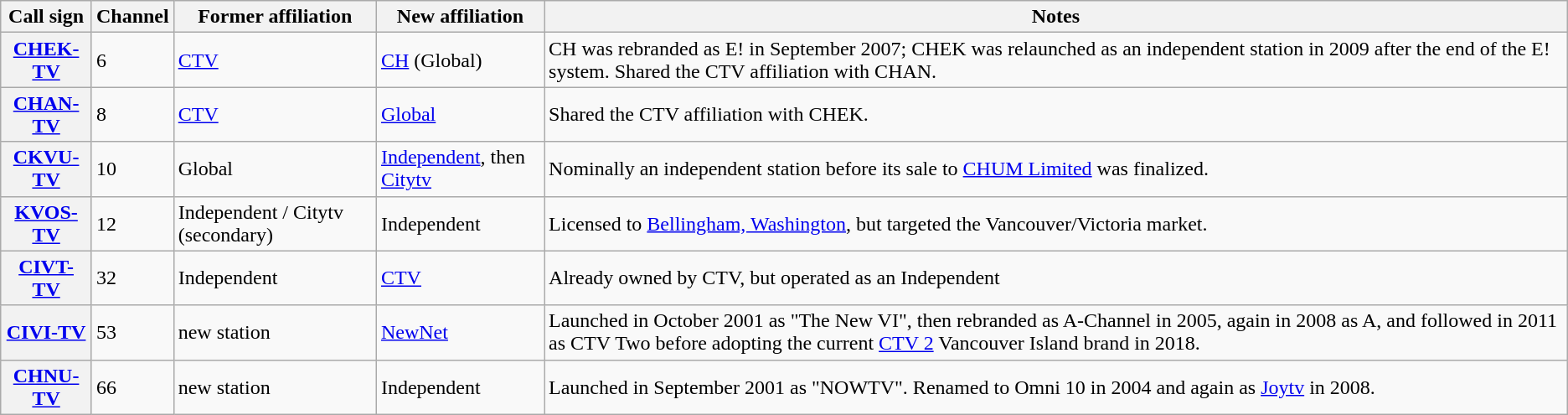<table class="wikitable sortable">
<tr>
<th>Call sign</th>
<th>Channel</th>
<th>Former affiliation</th>
<th>New affiliation</th>
<th>Notes</th>
</tr>
<tr>
<th><a href='#'>CHEK-TV</a></th>
<td>6</td>
<td><a href='#'>CTV</a></td>
<td><a href='#'>CH</a> (Global)</td>
<td>CH was rebranded as E! in September 2007; CHEK was relaunched as an independent station in 2009 after the end of the E! system. Shared the CTV affiliation with CHAN.</td>
</tr>
<tr>
<th><a href='#'>CHAN-TV</a></th>
<td>8</td>
<td><a href='#'>CTV</a></td>
<td><a href='#'>Global</a></td>
<td>Shared the CTV affiliation with CHEK.</td>
</tr>
<tr>
<th><a href='#'>CKVU-TV</a></th>
<td>10</td>
<td>Global</td>
<td><a href='#'>Independent</a>, then <a href='#'>Citytv</a></td>
<td>Nominally an independent station before its sale to <a href='#'>CHUM Limited</a> was finalized.</td>
</tr>
<tr>
<th><a href='#'>KVOS-TV</a></th>
<td>12</td>
<td>Independent / Citytv (secondary)</td>
<td>Independent</td>
<td>Licensed to <a href='#'>Bellingham, Washington</a>, but targeted the Vancouver/Victoria market.</td>
</tr>
<tr>
<th><a href='#'>CIVT-TV</a></th>
<td>32</td>
<td>Independent</td>
<td><a href='#'>CTV</a></td>
<td>Already owned by CTV, but operated as an Independent</td>
</tr>
<tr>
<th><a href='#'>CIVI-TV</a></th>
<td>53</td>
<td>new station</td>
<td><a href='#'>NewNet</a></td>
<td>Launched in October 2001 as "The New VI", then rebranded as A-Channel in 2005, again in 2008 as A, and followed in 2011 as CTV Two before adopting the current <a href='#'>CTV 2</a> Vancouver Island brand in 2018.</td>
</tr>
<tr>
<th><a href='#'>CHNU-TV</a></th>
<td>66</td>
<td>new station</td>
<td>Independent</td>
<td>Launched in September 2001 as "NOWTV". Renamed to Omni 10 in 2004 and again as <a href='#'>Joytv</a> in 2008.</td>
</tr>
</table>
